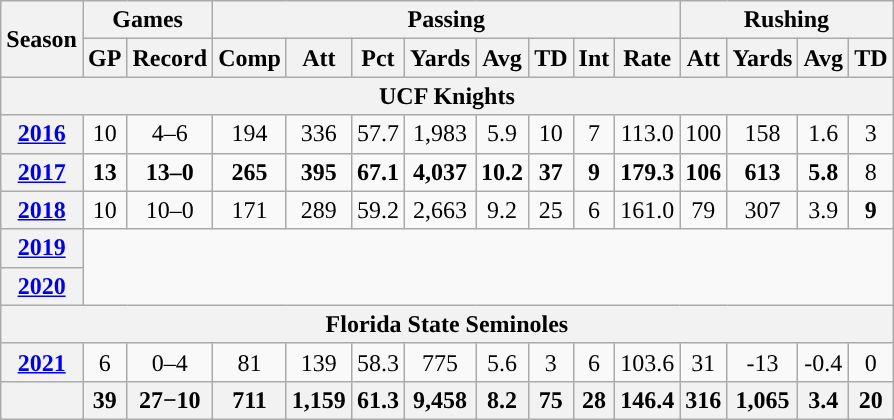<table class="wikitable" style="text-align:center;">
<tr>
<th rowspan="2">Season</th>
<th colspan="2">Games</th>
<th colspan="8">Passing</th>
<th colspan="4">Rushing</th>
</tr>
<tr>
<th>GP</th>
<th>Record</th>
<th>Comp</th>
<th>Att</th>
<th>Pct</th>
<th>Yards</th>
<th>Avg</th>
<th>TD</th>
<th>Int</th>
<th>Rate</th>
<th>Att</th>
<th>Yards</th>
<th>Avg</th>
<th>TD</th>
</tr>
<tr>
<th colspan="15">UCF Knights</th>
</tr>
<tr>
<th><a href='#'>2016</a></th>
<td>10</td>
<td>4–6</td>
<td>194</td>
<td>336</td>
<td>57.7</td>
<td>1,983</td>
<td>5.9</td>
<td>10</td>
<td>7</td>
<td>113.0</td>
<td>100</td>
<td>158</td>
<td>1.6</td>
<td>3</td>
</tr>
<tr>
<th><a href='#'>2017</a></th>
<td><strong>13</strong></td>
<td><strong>13–0</strong></td>
<td><strong>265</strong></td>
<td><strong>395</strong></td>
<td><strong>67.1</strong></td>
<td><strong>4,037</strong></td>
<td><strong>10.2</strong></td>
<td><strong>37</strong></td>
<td><strong>9</strong></td>
<td><strong>179.3</strong></td>
<td><strong>106</strong></td>
<td><strong>613</strong></td>
<td><strong>5.8</strong></td>
<td>8</td>
</tr>
<tr>
<th><a href='#'>2018</a></th>
<td>10</td>
<td>10–0</td>
<td>171</td>
<td>289</td>
<td>59.2</td>
<td>2,663</td>
<td>9.2</td>
<td>25</td>
<td>6</td>
<td>161.0</td>
<td>79</td>
<td>307</td>
<td>3.9</td>
<td><strong>9</strong></td>
</tr>
<tr>
<th><a href='#'>2019</a></th>
<td colspan="14" rowspan="2"></td>
</tr>
<tr>
<th><a href='#'>2020</a></th>
</tr>
<tr>
<th colspan="15">Florida State Seminoles</th>
</tr>
<tr>
<th><a href='#'>2021</a></th>
<td>6</td>
<td>0–4</td>
<td>81</td>
<td>139</td>
<td>58.3</td>
<td>775</td>
<td>5.6</td>
<td>3</td>
<td>6</td>
<td>103.6</td>
<td>31</td>
<td>-13</td>
<td>-0.4</td>
<td>0</td>
</tr>
<tr>
<th></th>
<th>39</th>
<th>27−10</th>
<th>711</th>
<th>1,159</th>
<th>61.3</th>
<th>9,458</th>
<th>8.2</th>
<th>75</th>
<th>28</th>
<th>146.4</th>
<th>316</th>
<th>1,065</th>
<th>3.4</th>
<th>20</th>
</tr>
</table>
